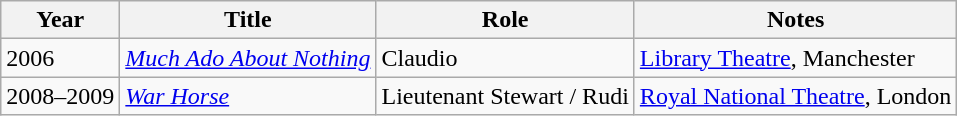<table class="wikitable sortable">
<tr>
<th>Year</th>
<th>Title</th>
<th>Role</th>
<th class = "unsortable">Notes</th>
</tr>
<tr>
<td>2006</td>
<td><em><a href='#'>Much Ado About Nothing</a></em></td>
<td>Claudio</td>
<td><a href='#'>Library Theatre</a>, Manchester</td>
</tr>
<tr>
<td>2008–2009</td>
<td><em><a href='#'>War Horse</a></em></td>
<td>Lieutenant Stewart / Rudi</td>
<td><a href='#'>Royal National Theatre</a>, London</td>
</tr>
</table>
